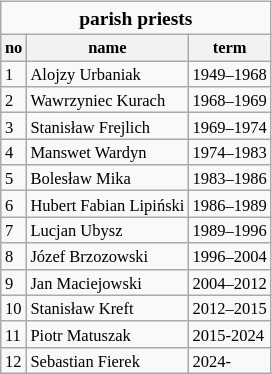<table class=wikitable style="text-align:left; font-size:11px; float:right; margin:5px">
<tr style="font-size: small;">
<td colspan="12" style="text-align:center;"><strong>parish priests</strong></td>
</tr>
<tr>
<th>no</th>
<th>name</th>
<th>term</th>
</tr>
<tr>
<td>1</td>
<td>Alojzy Urbaniak</td>
<td>1949–1968</td>
</tr>
<tr>
<td>2</td>
<td>Wawrzyniec Kurach</td>
<td>1968–1969</td>
</tr>
<tr>
<td>3</td>
<td>Stanisław Frejlich</td>
<td>1969–1974</td>
</tr>
<tr>
<td>4</td>
<td>Manswet Wardyn</td>
<td>1974–1983</td>
</tr>
<tr>
<td>5</td>
<td>Bolesław Mika</td>
<td>1983–1986</td>
</tr>
<tr>
<td>6</td>
<td>Hubert Fabian Lipiński</td>
<td>1986–1989</td>
</tr>
<tr>
<td>7</td>
<td>Lucjan Ubysz</td>
<td>1989–1996</td>
</tr>
<tr>
<td>8</td>
<td>Józef Brzozowski</td>
<td>1996–2004</td>
</tr>
<tr>
<td>9</td>
<td>Jan Maciejowski</td>
<td>2004–2012</td>
</tr>
<tr>
<td>10</td>
<td>Stanisław Kreft</td>
<td>2012–2015</td>
</tr>
<tr>
<td>11</td>
<td>Piotr Matuszak</td>
<td>2015-2024</td>
</tr>
<tr>
<td>12</td>
<td>Sebastian Fierek</td>
<td>2024-</td>
</tr>
</table>
